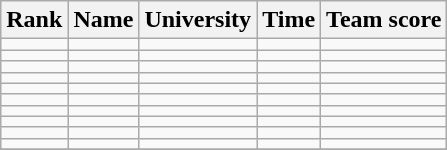<table class="wikitable sortable" style="text-align:center">
<tr>
<th>Rank</th>
<th>Name</th>
<th>University</th>
<th>Time</th>
<th>Team score</th>
</tr>
<tr>
<td></td>
<td align=left></td>
<td align="left"></td>
<td></td>
<td></td>
</tr>
<tr>
<td></td>
<td align=left></td>
<td align="left"></td>
<td></td>
<td></td>
</tr>
<tr>
<td></td>
<td align=left></td>
<td align="left"></td>
<td></td>
<td></td>
</tr>
<tr>
<td></td>
<td align=left></td>
<td align="left"></td>
<td></td>
<td></td>
</tr>
<tr>
<td></td>
<td align=left></td>
<td align="left"></td>
<td></td>
<td></td>
</tr>
<tr>
<td></td>
<td align=left></td>
<td align="left"></td>
<td></td>
<td></td>
</tr>
<tr>
<td></td>
<td align=left></td>
<td align="left"></td>
<td></td>
<td></td>
</tr>
<tr>
<td></td>
<td align=left></td>
<td align="left"></td>
<td></td>
<td></td>
</tr>
<tr>
<td></td>
<td align=left></td>
<td align="left"></td>
<td></td>
<td></td>
</tr>
<tr>
<td></td>
<td align=left></td>
<td align="left"></td>
<td></td>
<td></td>
</tr>
<tr>
</tr>
</table>
